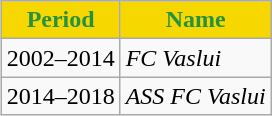<table class="wikitable" align="right" style="text-align: left">
<tr>
<th style="background:#f6d700;color:#259243";border:1px solid #259243">Period</th>
<th style="background:#f6d700;color:#259243";border:1px solid #259243">Name</th>
</tr>
<tr>
<td>2002–2014</td>
<td align=left><em>FC Vaslui</em></td>
</tr>
<tr>
<td>2014–2018</td>
<td align=left><em>ASS FC Vaslui</em></td>
</tr>
</table>
